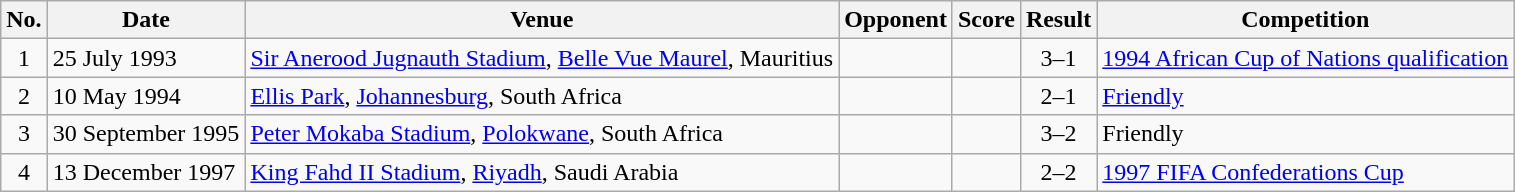<table class="wikitable sortable">
<tr>
<th scope="col">No.</th>
<th scope="col">Date</th>
<th scope="col">Venue</th>
<th scope="col">Opponent</th>
<th scope="col">Score</th>
<th scope="col">Result</th>
<th scope="col">Competition</th>
</tr>
<tr>
<td style="text-align:center">1</td>
<td>25 July 1993</td>
<td><a href='#'>Sir Anerood Jugnauth Stadium</a>, <a href='#'>Belle Vue Maurel</a>, Mauritius</td>
<td></td>
<td></td>
<td style="text-align:center">3–1</td>
<td><a href='#'>1994 African Cup of Nations qualification</a></td>
</tr>
<tr>
<td style="text-align:center">2</td>
<td>10 May 1994</td>
<td><a href='#'>Ellis Park</a>, <a href='#'>Johannesburg</a>, South Africa</td>
<td></td>
<td></td>
<td style="text-align:center">2–1</td>
<td><a href='#'>Friendly</a></td>
</tr>
<tr>
<td style="text-align:center">3</td>
<td>30 September 1995</td>
<td><a href='#'>Peter Mokaba Stadium</a>, <a href='#'>Polokwane</a>, South Africa</td>
<td></td>
<td></td>
<td style="text-align:center">3–2</td>
<td>Friendly</td>
</tr>
<tr>
<td style="text-align:center">4</td>
<td>13 December 1997</td>
<td><a href='#'>King Fahd II Stadium</a>, <a href='#'>Riyadh</a>, Saudi Arabia</td>
<td></td>
<td></td>
<td style="text-align:center">2–2</td>
<td><a href='#'>1997 FIFA Confederations Cup</a></td>
</tr>
</table>
